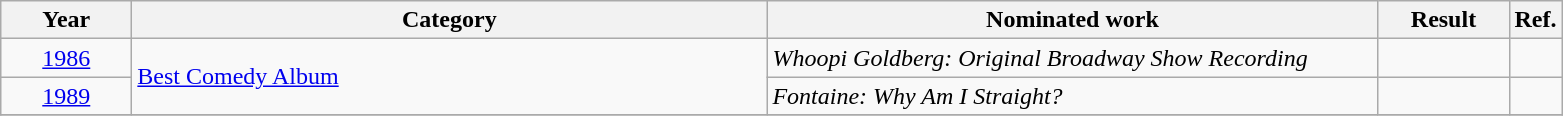<table class=wikitable>
<tr>
<th scope="col" style="width:5em;">Year</th>
<th scope="col" style="width:26em;">Category</th>
<th scope="col" style="width:25em;">Nominated work</th>
<th scope="col" style="width:5em;">Result</th>
<th>Ref.</th>
</tr>
<tr>
<td style="text-align:center;"><a href='#'>1986</a></td>
<td rowspan=2><a href='#'>Best Comedy Album</a></td>
<td><em>Whoopi Goldberg: Original Broadway Show Recording</em></td>
<td></td>
<td style="text-align:center;"></td>
</tr>
<tr>
<td style="text-align:center;"><a href='#'>1989</a></td>
<td><em>Fontaine: Why Am I Straight?</em></td>
<td></td>
<td style="text-align:center;"></td>
</tr>
<tr>
</tr>
</table>
